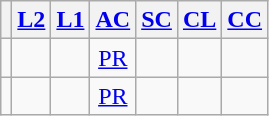<table class="wikitable" style="text-align:center;">
<tr>
<th></th>
<th><a href='#'>L2</a></th>
<th><a href='#'>L1</a></th>
<th><a href='#'>AC</a></th>
<th><a href='#'>SC</a></th>
<th><a href='#'>CL</a></th>
<th><a href='#'>CC</a></th>
</tr>
<tr>
<td></td>
<td></td>
<td><a href='#'></a></td>
<td><a href='#'>PR</a></td>
<td></td>
<td></td>
<td></td>
</tr>
<tr>
<td></td>
<td><a href='#'></a></td>
<td></td>
<td><a href='#'>PR</a></td>
<td></td>
<td></td>
<td></td>
</tr>
</table>
